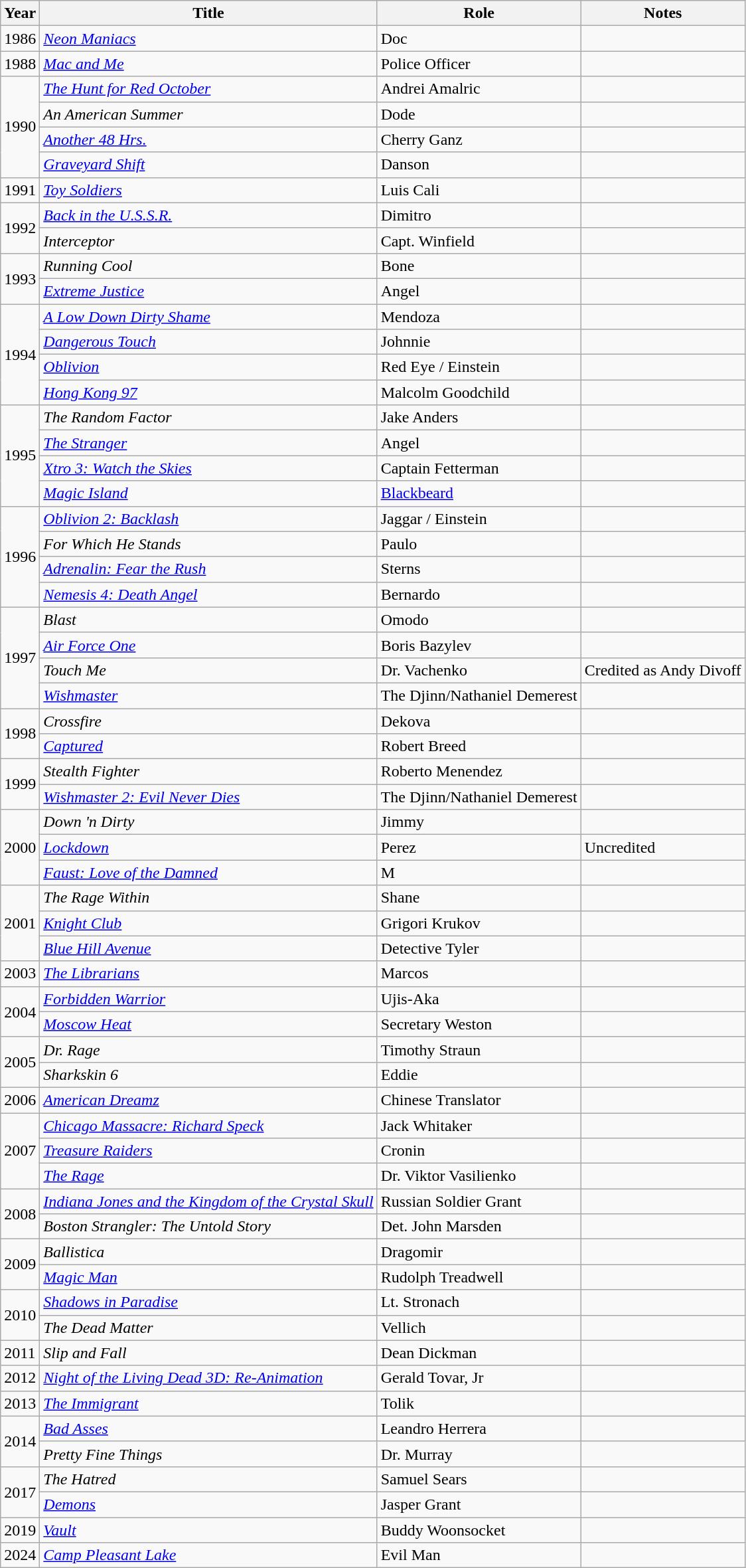<table class="wikitable sortable">
<tr>
<th>Year</th>
<th>Title</th>
<th>Role</th>
<th>Notes</th>
</tr>
<tr>
<td>1986</td>
<td><em><a href='#'>Neon Maniacs</a></em></td>
<td>Doc</td>
<td></td>
</tr>
<tr>
<td>1988</td>
<td><em><a href='#'>Mac and Me</a></em></td>
<td>Police Officer</td>
<td></td>
</tr>
<tr>
<td rowspan="4">1990</td>
<td><em><a href='#'>The Hunt for Red October</a></em></td>
<td>Andrei Amalric</td>
<td></td>
</tr>
<tr>
<td><em>An American Summer</em></td>
<td>Dode</td>
<td></td>
</tr>
<tr>
<td><em><a href='#'>Another 48 Hrs.</a></em></td>
<td>Cherry Ganz</td>
<td></td>
</tr>
<tr>
<td><em><a href='#'>Graveyard Shift</a></em></td>
<td>Danson</td>
<td></td>
</tr>
<tr>
<td>1991</td>
<td><em><a href='#'>Toy Soldiers</a></em></td>
<td>Luis Cali</td>
<td></td>
</tr>
<tr>
<td rowspan="2">1992</td>
<td><em><a href='#'>Back in the U.S.S.R.</a></em></td>
<td>Dimitro</td>
<td></td>
</tr>
<tr>
<td><em>Interceptor</em></td>
<td>Capt. Winfield</td>
<td></td>
</tr>
<tr>
<td rowspan="2">1993</td>
<td><em>Running Cool</em></td>
<td>Bone</td>
<td></td>
</tr>
<tr>
<td><em><a href='#'>Extreme Justice</a></em></td>
<td>Angel</td>
<td></td>
</tr>
<tr>
<td rowspan="4">1994</td>
<td><em><a href='#'>A Low Down Dirty Shame</a></em></td>
<td>Mendoza</td>
<td></td>
</tr>
<tr>
<td><em><a href='#'>Dangerous Touch</a></em></td>
<td>Johnnie</td>
<td></td>
</tr>
<tr>
<td><em><a href='#'>Oblivion</a></em></td>
<td>Red Eye / Einstein</td>
<td></td>
</tr>
<tr>
<td><em><a href='#'>Hong Kong 97</a></em></td>
<td>Malcolm Goodchild</td>
<td></td>
</tr>
<tr>
<td rowspan="4">1995</td>
<td><em>The Random Factor</em></td>
<td>Jake Anders</td>
<td></td>
</tr>
<tr>
<td><em><a href='#'>The Stranger</a></em></td>
<td>Angel</td>
<td></td>
</tr>
<tr>
<td><em><a href='#'>Xtro 3: Watch the Skies</a></em></td>
<td>Captain Fetterman</td>
<td></td>
</tr>
<tr>
<td><em><a href='#'>Magic Island</a></em></td>
<td><a href='#'>Blackbeard</a></td>
<td></td>
</tr>
<tr>
<td rowspan="4">1996</td>
<td><em><a href='#'>Oblivion 2: Backlash</a></em></td>
<td>Jaggar / Einstein</td>
<td></td>
</tr>
<tr>
<td><em>For Which He Stands</em></td>
<td>Paulo</td>
<td></td>
</tr>
<tr>
<td><em><a href='#'>Adrenalin: Fear the Rush</a></em></td>
<td>Sterns</td>
<td></td>
</tr>
<tr>
<td><em><a href='#'>Nemesis 4: Death Angel</a></em></td>
<td>Bernardo</td>
<td></td>
</tr>
<tr>
<td rowspan="4">1997</td>
<td><em>Blast</em></td>
<td>Omodo</td>
<td></td>
</tr>
<tr>
<td><em><a href='#'>Air Force One</a></em></td>
<td>Boris Bazylev</td>
<td></td>
</tr>
<tr>
<td><em>Touch Me</em></td>
<td>Dr. Vachenko</td>
<td>Credited as Andy Divoff</td>
</tr>
<tr>
<td><em><a href='#'>Wishmaster</a></em></td>
<td>The Djinn/Nathaniel Demerest</td>
<td></td>
</tr>
<tr>
<td rowspan="2">1998</td>
<td><em>Crossfire</em></td>
<td>Dekova</td>
<td></td>
</tr>
<tr>
<td><em><a href='#'>Captured</a></em></td>
<td>Robert Breed</td>
<td></td>
</tr>
<tr>
<td rowspan="2">1999</td>
<td><em>Stealth Fighter</em></td>
<td>Roberto Menendez</td>
<td></td>
</tr>
<tr>
<td><em><a href='#'>Wishmaster 2: Evil Never Dies</a></em></td>
<td>The Djinn/Nathaniel Demerest</td>
<td></td>
</tr>
<tr>
<td rowspan="3">2000</td>
<td><em>Down 'n Dirty</em></td>
<td>Jimmy</td>
<td></td>
</tr>
<tr>
<td><em><a href='#'>Lockdown</a></em></td>
<td>Perez</td>
<td>Uncredited</td>
</tr>
<tr>
<td><em><a href='#'>Faust: Love of the Damned</a></em></td>
<td>M</td>
<td></td>
</tr>
<tr>
<td rowspan="3">2001</td>
<td><em>The Rage Within</em></td>
<td>Shane</td>
<td></td>
</tr>
<tr>
<td><em><a href='#'>Knight Club</a></em></td>
<td>Grigori Krukov</td>
<td></td>
</tr>
<tr>
<td><em><a href='#'>Blue Hill Avenue</a></em></td>
<td>Detective Tyler</td>
<td></td>
</tr>
<tr>
<td>2003</td>
<td><em><a href='#'>The Librarians</a></em></td>
<td>Marcos</td>
<td></td>
</tr>
<tr>
<td rowspan="2">2004</td>
<td><em><a href='#'>Forbidden Warrior</a></em></td>
<td>Ujis-Aka</td>
<td></td>
</tr>
<tr>
<td><em><a href='#'>Moscow Heat</a></em></td>
<td>Secretary Weston</td>
<td></td>
</tr>
<tr>
<td rowspan="2">2005</td>
<td><em>Dr. Rage</em></td>
<td>Timothy Straun</td>
<td></td>
</tr>
<tr>
<td><em>Sharkskin 6</em></td>
<td>Eddie</td>
<td></td>
</tr>
<tr>
<td>2006</td>
<td><em><a href='#'>American Dreamz</a></em></td>
<td>Chinese Translator</td>
<td></td>
</tr>
<tr>
<td rowspan="3">2007</td>
<td><em><a href='#'>Chicago Massacre: Richard Speck</a></em></td>
<td>Jack Whitaker</td>
<td></td>
</tr>
<tr>
<td><em><a href='#'>Treasure Raiders</a></em></td>
<td>Cronin</td>
<td></td>
</tr>
<tr>
<td><em><a href='#'>The Rage</a></em></td>
<td>Dr. Viktor Vasilienko</td>
<td></td>
</tr>
<tr>
<td rowspan="2">2008</td>
<td><em><a href='#'>Indiana Jones and the Kingdom of the Crystal Skull</a></em></td>
<td>Russian Soldier Grant</td>
<td></td>
</tr>
<tr>
<td><em>Boston Strangler: The Untold Story</em></td>
<td>Det. John Marsden</td>
<td></td>
</tr>
<tr>
<td rowspan="2">2009</td>
<td><em>Ballistica</em></td>
<td>Dragomir</td>
<td></td>
</tr>
<tr>
<td><em><a href='#'>Magic Man</a></em></td>
<td>Rudolph Treadwell</td>
<td></td>
</tr>
<tr>
<td rowspan="2">2010</td>
<td><em><a href='#'>Shadows in Paradise</a></em></td>
<td>Lt. Stronach</td>
<td></td>
</tr>
<tr>
<td><em>The Dead Matter</em></td>
<td>Vellich</td>
<td></td>
</tr>
<tr>
<td>2011</td>
<td><em>Slip and Fall</em></td>
<td>Dean Dickman</td>
<td></td>
</tr>
<tr>
<td>2012</td>
<td><em><a href='#'>Night of the Living Dead 3D: Re-Animation</a></em></td>
<td>Gerald Tovar, Jr</td>
<td></td>
</tr>
<tr>
<td>2013</td>
<td><em><a href='#'>The Immigrant</a></em></td>
<td>Tolik</td>
<td></td>
</tr>
<tr>
<td rowspan="2">2014</td>
<td><em><a href='#'>Bad Asses</a></em></td>
<td>Leandro Herrera</td>
<td></td>
</tr>
<tr>
<td><em>Pretty Fine Things</em></td>
<td>Dr. Murray</td>
<td></td>
</tr>
<tr>
<td rowspan="2">2017</td>
<td><em>The Hatred</em></td>
<td>Samuel Sears</td>
<td></td>
</tr>
<tr>
<td><em><a href='#'>Demons</a></em></td>
<td>Jasper Grant</td>
<td></td>
</tr>
<tr>
<td>2019</td>
<td><em><a href='#'>Vault</a></em></td>
<td>Buddy Woonsocket</td>
<td></td>
</tr>
<tr>
<td>2024</td>
<td><em><a href='#'>Camp Pleasant Lake</a></em></td>
<td>Evil Man</td>
<td></td>
</tr>
</table>
